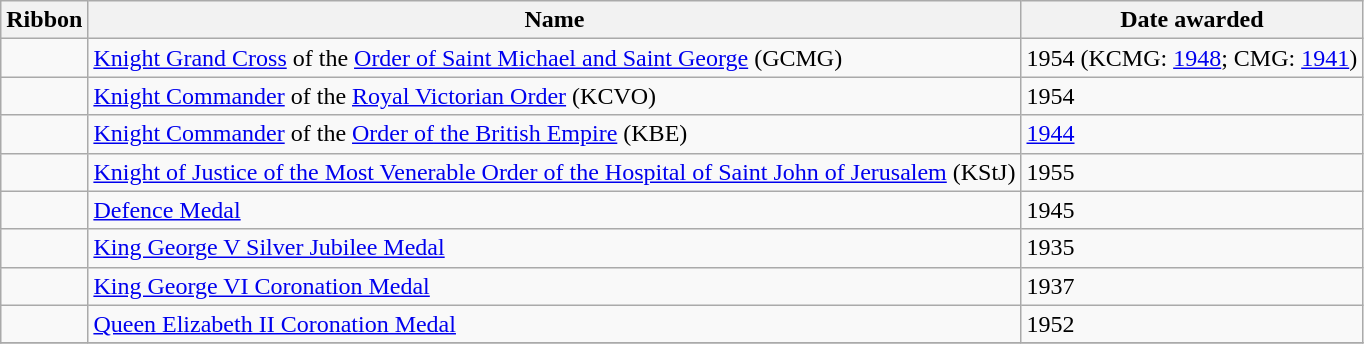<table class="wikitable">
<tr>
<th>Ribbon</th>
<th>Name</th>
<th>Date awarded</th>
</tr>
<tr>
<td></td>
<td><a href='#'>Knight Grand Cross</a> of the <a href='#'>Order of Saint Michael and Saint George</a> (GCMG)</td>
<td>1954  (KCMG: <a href='#'>1948</a>; CMG: <a href='#'>1941</a>)</td>
</tr>
<tr>
<td></td>
<td><a href='#'>Knight Commander</a> of the <a href='#'>Royal Victorian Order</a> (KCVO)</td>
<td>1954</td>
</tr>
<tr>
<td></td>
<td><a href='#'>Knight Commander</a> of the <a href='#'>Order of the British Empire</a> (KBE)</td>
<td><a href='#'>1944</a></td>
</tr>
<tr>
<td></td>
<td><a href='#'>Knight of Justice of the Most Venerable Order of the Hospital of Saint John of Jerusalem</a> (KStJ)</td>
<td>1955</td>
</tr>
<tr>
<td></td>
<td><a href='#'>Defence Medal</a></td>
<td>1945</td>
</tr>
<tr>
<td></td>
<td><a href='#'>King George V Silver Jubilee Medal</a></td>
<td>1935</td>
</tr>
<tr>
<td></td>
<td><a href='#'>King George VI Coronation Medal</a></td>
<td>1937</td>
</tr>
<tr>
<td></td>
<td><a href='#'>Queen Elizabeth II Coronation Medal</a></td>
<td>1952</td>
</tr>
<tr>
</tr>
</table>
